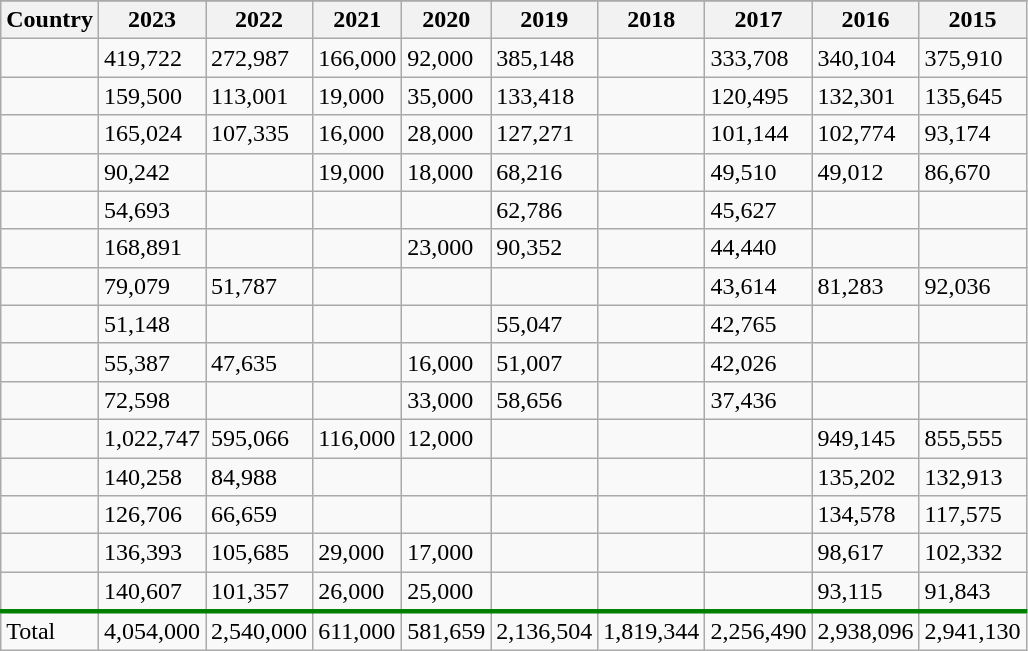<table class="wikitable sortable">
<tr>
</tr>
<tr>
<th>Country</th>
<th>2023</th>
<th>2022</th>
<th>2021</th>
<th>2020</th>
<th>2019</th>
<th>2018</th>
<th>2017</th>
<th>2016</th>
<th>2015</th>
</tr>
<tr>
<td></td>
<td>419,722</td>
<td>272,987</td>
<td>166,000</td>
<td>92,000</td>
<td>385,148</td>
<td></td>
<td>333,708</td>
<td>340,104</td>
<td>375,910</td>
</tr>
<tr>
<td></td>
<td>159,500</td>
<td>113,001</td>
<td>19,000</td>
<td>35,000</td>
<td>133,418</td>
<td></td>
<td>120,495</td>
<td>132,301</td>
<td>135,645</td>
</tr>
<tr>
<td></td>
<td>165,024</td>
<td>107,335</td>
<td>16,000</td>
<td>28,000</td>
<td>127,271</td>
<td></td>
<td>101,144</td>
<td>102,774</td>
<td>93,174</td>
</tr>
<tr>
<td></td>
<td>90,242</td>
<td></td>
<td>19,000</td>
<td>18,000</td>
<td>68,216</td>
<td></td>
<td>49,510</td>
<td>49,012</td>
<td>86,670</td>
</tr>
<tr>
<td></td>
<td>54,693</td>
<td></td>
<td></td>
<td></td>
<td>62,786</td>
<td></td>
<td>45,627</td>
<td></td>
<td></td>
</tr>
<tr>
<td></td>
<td>168,891</td>
<td></td>
<td></td>
<td>23,000</td>
<td>90,352</td>
<td></td>
<td>44,440</td>
<td></td>
<td></td>
</tr>
<tr>
<td></td>
<td>79,079</td>
<td>51,787</td>
<td></td>
<td></td>
<td></td>
<td></td>
<td>43,614</td>
<td>81,283</td>
<td>92,036</td>
</tr>
<tr>
<td></td>
<td>51,148</td>
<td></td>
<td></td>
<td></td>
<td>55,047</td>
<td></td>
<td>42,765</td>
<td></td>
<td></td>
</tr>
<tr>
<td></td>
<td>55,387</td>
<td>47,635</td>
<td></td>
<td>16,000</td>
<td>51,007</td>
<td></td>
<td>42,026</td>
<td></td>
<td></td>
</tr>
<tr>
<td></td>
<td>72,598</td>
<td></td>
<td></td>
<td>33,000</td>
<td>58,656</td>
<td></td>
<td>37,436</td>
<td></td>
<td></td>
</tr>
<tr>
<td></td>
<td>1,022,747</td>
<td>595,066</td>
<td>116,000</td>
<td>12,000</td>
<td></td>
<td></td>
<td></td>
<td>949,145</td>
<td>855,555</td>
</tr>
<tr>
<td></td>
<td>140,258</td>
<td>84,988</td>
<td></td>
<td></td>
<td></td>
<td></td>
<td></td>
<td>135,202</td>
<td>132,913</td>
</tr>
<tr>
<td></td>
<td>126,706</td>
<td>66,659</td>
<td></td>
<td></td>
<td></td>
<td></td>
<td></td>
<td>134,578</td>
<td>117,575</td>
</tr>
<tr>
<td></td>
<td>136,393</td>
<td>105,685</td>
<td>29,000</td>
<td>17,000</td>
<td></td>
<td></td>
<td></td>
<td>98,617</td>
<td>102,332</td>
</tr>
<tr>
<td></td>
<td>140,607</td>
<td>101,357</td>
<td>26,000</td>
<td>25,000</td>
<td></td>
<td></td>
<td></td>
<td>93,115</td>
<td>91,843</td>
</tr>
<tr style="border-top:3px solid green;">
<td>Total</td>
<td>4,054,000</td>
<td>2,540,000</td>
<td>611,000</td>
<td>581,659</td>
<td>2,136,504</td>
<td>1,819,344</td>
<td>2,256,490</td>
<td>2,938,096</td>
<td>2,941,130</td>
</tr>
</table>
